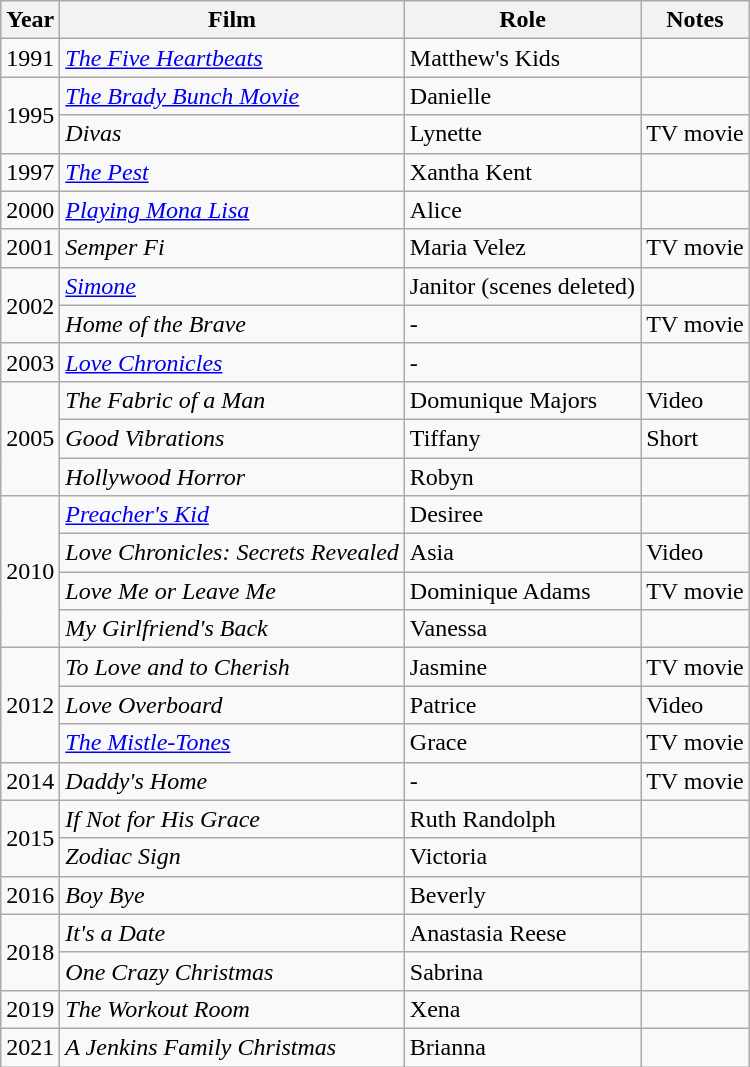<table class="wikitable sortable">
<tr>
<th>Year</th>
<th>Film</th>
<th>Role</th>
<th>Notes</th>
</tr>
<tr>
<td>1991</td>
<td><em><a href='#'>The Five Heartbeats</a></em></td>
<td>Matthew's Kids</td>
<td></td>
</tr>
<tr>
<td rowspan="2">1995</td>
<td><em><a href='#'>The Brady Bunch Movie</a></em></td>
<td>Danielle</td>
<td></td>
</tr>
<tr>
<td><em>Divas</em></td>
<td>Lynette</td>
<td>TV movie</td>
</tr>
<tr>
<td>1997</td>
<td><em><a href='#'>The Pest</a></em></td>
<td>Xantha Kent</td>
<td></td>
</tr>
<tr>
<td>2000</td>
<td><em><a href='#'>Playing Mona Lisa</a></em></td>
<td>Alice</td>
<td></td>
</tr>
<tr>
<td>2001</td>
<td><em>Semper Fi</em></td>
<td>Maria Velez</td>
<td>TV movie</td>
</tr>
<tr>
<td rowspan="2">2002</td>
<td><em><a href='#'>Simone</a></em></td>
<td>Janitor (scenes deleted)</td>
<td></td>
</tr>
<tr>
<td><em>Home of the Brave</em></td>
<td>-</td>
<td>TV movie</td>
</tr>
<tr>
<td>2003</td>
<td><em><a href='#'>Love Chronicles</a></em></td>
<td>-</td>
<td></td>
</tr>
<tr>
<td rowspan="3">2005</td>
<td><em>The Fabric of a Man</em></td>
<td>Domunique Majors</td>
<td>Video</td>
</tr>
<tr>
<td><em>Good Vibrations</em></td>
<td>Tiffany</td>
<td>Short</td>
</tr>
<tr>
<td><em>Hollywood Horror</em></td>
<td>Robyn</td>
<td></td>
</tr>
<tr>
<td rowspan="4">2010</td>
<td><em><a href='#'>Preacher's Kid</a></em></td>
<td>Desiree</td>
<td></td>
</tr>
<tr>
<td><em>Love Chronicles: Secrets Revealed</em></td>
<td>Asia</td>
<td>Video</td>
</tr>
<tr>
<td><em>Love Me or Leave Me</em></td>
<td>Dominique Adams</td>
<td>TV movie</td>
</tr>
<tr>
<td><em>My Girlfriend's Back</em></td>
<td>Vanessa</td>
<td></td>
</tr>
<tr>
<td rowspan="3">2012</td>
<td><em>To Love and to Cherish</em></td>
<td>Jasmine</td>
<td>TV movie</td>
</tr>
<tr>
<td><em>Love Overboard</em></td>
<td>Patrice</td>
<td>Video</td>
</tr>
<tr>
<td><em><a href='#'>The Mistle-Tones</a></em></td>
<td>Grace</td>
<td>TV movie</td>
</tr>
<tr>
<td>2014</td>
<td><em>Daddy's Home</em></td>
<td>-</td>
<td>TV movie</td>
</tr>
<tr>
<td rowspan="2">2015</td>
<td><em>If Not for His Grace</em></td>
<td>Ruth Randolph</td>
<td></td>
</tr>
<tr>
<td><em>Zodiac Sign</em></td>
<td>Victoria</td>
<td></td>
</tr>
<tr>
<td>2016</td>
<td><em>Boy Bye</em></td>
<td>Beverly</td>
<td></td>
</tr>
<tr>
<td rowspan="2">2018</td>
<td><em>It's a Date</em></td>
<td>Anastasia Reese</td>
<td></td>
</tr>
<tr>
<td><em>One Crazy Christmas</em></td>
<td>Sabrina</td>
<td></td>
</tr>
<tr>
<td>2019</td>
<td><em>The Workout Room</em></td>
<td>Xena</td>
<td></td>
</tr>
<tr>
<td>2021</td>
<td><em>A Jenkins Family Christmas</em></td>
<td>Brianna</td>
<td></td>
</tr>
</table>
